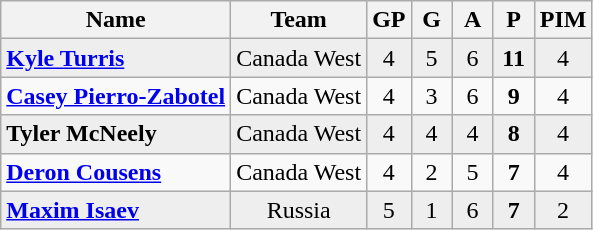<table class="wikitable" style="text-align:center;">
<tr>
<th>Name</th>
<th>Team</th>
<th style="width:20px;">GP</th>
<th style="width:20px;">G</th>
<th style="width:20px;">A</th>
<th style="width:20px;">P</th>
<th style="width:20px;">PIM</th>
</tr>
<tr style="background:#eee;">
<td align=left> <strong><a href='#'>Kyle Turris</a></strong></td>
<td>Canada West</td>
<td>4</td>
<td>5</td>
<td>6</td>
<td><strong>11</strong></td>
<td>4</td>
</tr>
<tr>
<td align=left> <strong><a href='#'>Casey Pierro-Zabotel</a></strong></td>
<td>Canada West</td>
<td>4</td>
<td>3</td>
<td>6</td>
<td><strong>9</strong></td>
<td>4</td>
</tr>
<tr style="background:#eee;">
<td align=left> <strong>Tyler McNeely</strong></td>
<td>Canada West</td>
<td>4</td>
<td>4</td>
<td>4</td>
<td><strong>8</strong></td>
<td>4</td>
</tr>
<tr>
<td align=left> <strong><a href='#'>Deron Cousens</a></strong></td>
<td>Canada West</td>
<td>4</td>
<td>2</td>
<td>5</td>
<td><strong>7</strong></td>
<td>4</td>
</tr>
<tr style="background:#eee;">
<td align=left> <strong><a href='#'>Maxim Isaev</a></strong></td>
<td>Russia</td>
<td>5</td>
<td>1</td>
<td>6</td>
<td><strong>7</strong></td>
<td>2</td>
</tr>
</table>
